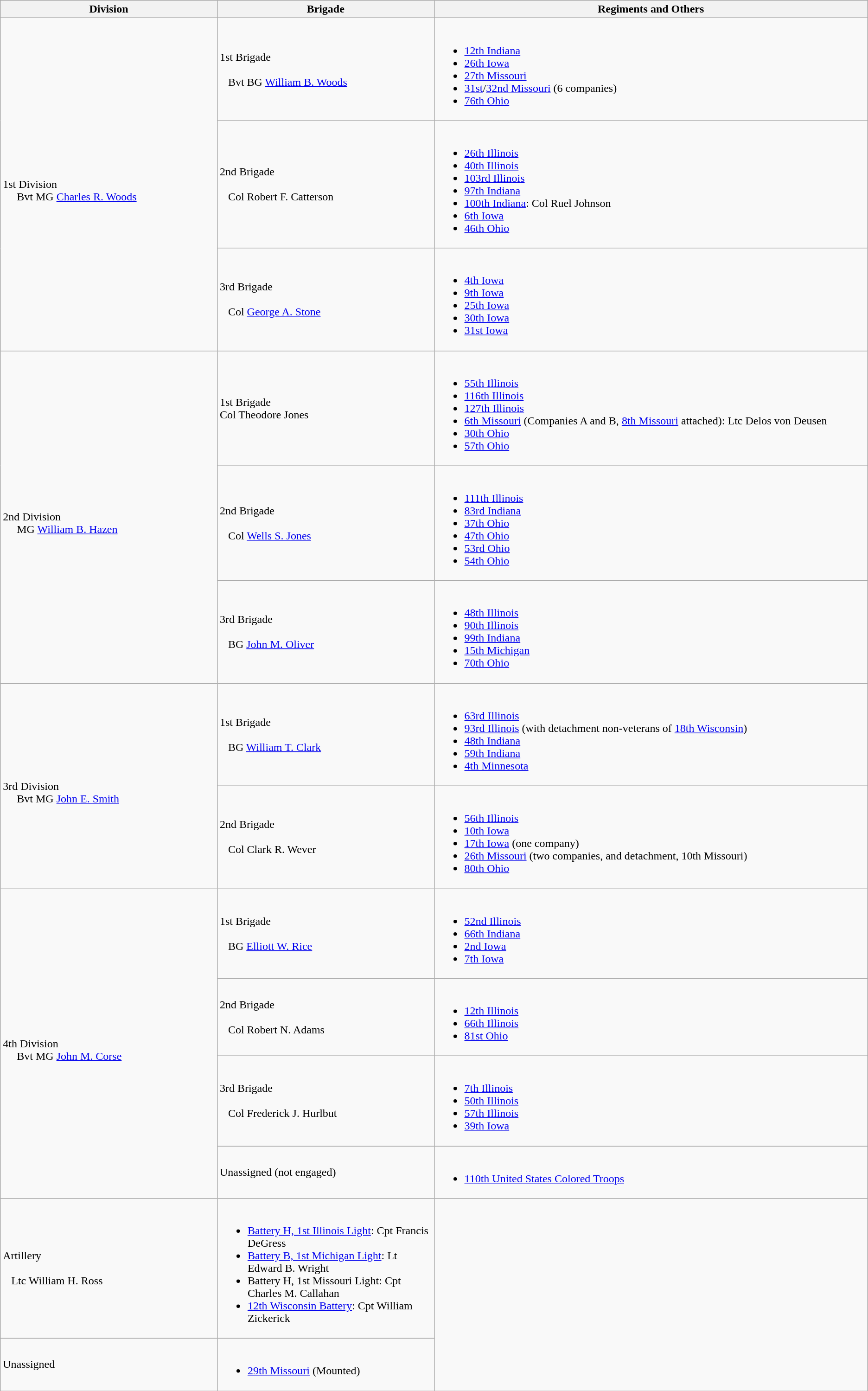<table class="wikitable">
<tr>
<th width=25%>Division</th>
<th width=25%>Brigade</th>
<th>Regiments and Others</th>
</tr>
<tr>
<td rowspan=3><br>1st Division
<br>    
Bvt MG <a href='#'>Charles R. Woods</a></td>
<td>1st Brigade<br><br>  
Bvt BG <a href='#'>William B. Woods</a></td>
<td><br><ul><li><a href='#'>12th Indiana</a></li><li><a href='#'>26th Iowa</a></li><li><a href='#'>27th Missouri</a></li><li><a href='#'>31st</a>/<a href='#'>32nd Missouri</a> (6 companies)</li><li><a href='#'>76th Ohio</a></li></ul></td>
</tr>
<tr>
<td>2nd Brigade<br><br>  
Col Robert F. Catterson</td>
<td><br><ul><li><a href='#'>26th Illinois</a></li><li><a href='#'>40th Illinois</a></li><li><a href='#'>103rd Illinois</a></li><li><a href='#'>97th Indiana</a></li><li><a href='#'>100th Indiana</a>: Col Ruel Johnson</li><li><a href='#'>6th Iowa</a></li><li><a href='#'>46th Ohio</a></li></ul></td>
</tr>
<tr>
<td>3rd Brigade<br><br>  
Col <a href='#'>George A. Stone</a></td>
<td><br><ul><li><a href='#'>4th Iowa</a></li><li><a href='#'>9th Iowa</a></li><li><a href='#'>25th Iowa</a></li><li><a href='#'>30th Iowa</a></li><li><a href='#'>31st Iowa</a></li></ul></td>
</tr>
<tr>
<td rowspan=3><br>2nd Division
<br>    
MG <a href='#'>William B. Hazen</a></td>
<td>1st Brigade<br>Col Theodore Jones</td>
<td><br><ul><li><a href='#'>55th Illinois</a></li><li><a href='#'>116th Illinois</a></li><li><a href='#'>127th Illinois</a></li><li><a href='#'>6th Missouri</a> (Companies A and B, <a href='#'>8th Missouri</a> attached): Ltc Delos von Deusen</li><li><a href='#'>30th Ohio</a></li><li><a href='#'>57th Ohio</a></li></ul></td>
</tr>
<tr>
<td>2nd Brigade<br><br>  
Col <a href='#'>Wells S. Jones</a></td>
<td><br><ul><li><a href='#'>111th Illinois</a></li><li><a href='#'>83rd Indiana</a></li><li><a href='#'>37th Ohio</a></li><li><a href='#'>47th Ohio</a></li><li><a href='#'>53rd Ohio</a></li><li><a href='#'>54th Ohio</a></li></ul></td>
</tr>
<tr>
<td>3rd Brigade<br><br>  
BG <a href='#'>John M. Oliver</a></td>
<td><br><ul><li><a href='#'>48th Illinois</a></li><li><a href='#'>90th Illinois</a></li><li><a href='#'>99th Indiana</a></li><li><a href='#'>15th Michigan</a></li><li><a href='#'>70th Ohio</a></li></ul></td>
</tr>
<tr>
<td rowspan=2><br>3rd Division
<br>    
Bvt MG <a href='#'>John E. Smith</a></td>
<td>1st Brigade<br><br>  
BG <a href='#'>William T. Clark</a></td>
<td><br><ul><li><a href='#'>63rd Illinois</a></li><li><a href='#'>93rd Illinois</a> (with detachment non-veterans of <a href='#'>18th Wisconsin</a>)</li><li><a href='#'>48th Indiana</a></li><li><a href='#'>59th Indiana</a></li><li><a href='#'>4th Minnesota</a></li></ul></td>
</tr>
<tr>
<td>2nd Brigade<br><br>  
Col Clark R. Wever</td>
<td><br><ul><li><a href='#'>56th Illinois</a></li><li><a href='#'>10th Iowa</a></li><li><a href='#'>17th Iowa</a> (one company)</li><li><a href='#'>26th Missouri</a> (two companies, and detachment, 10th Missouri)</li><li><a href='#'>80th Ohio</a></li></ul></td>
</tr>
<tr>
<td rowspan=4><br>4th Division
<br>    
Bvt MG <a href='#'>John M. Corse</a></td>
<td>1st Brigade<br><br>  
BG <a href='#'>Elliott W. Rice</a></td>
<td><br><ul><li><a href='#'>52nd Illinois</a></li><li><a href='#'>66th Indiana</a></li><li><a href='#'>2nd Iowa</a></li><li><a href='#'>7th Iowa</a></li></ul></td>
</tr>
<tr>
<td>2nd Brigade<br><br>  
Col Robert N. Adams</td>
<td><br><ul><li><a href='#'>12th Illinois</a></li><li><a href='#'>66th Illinois</a></li><li><a href='#'>81st Ohio</a></li></ul></td>
</tr>
<tr>
<td>3rd Brigade<br><br>  
Col Frederick J. Hurlbut</td>
<td><br><ul><li><a href='#'>7th Illinois</a></li><li><a href='#'>50th Illinois</a></li><li><a href='#'>57th Illinois</a></li><li><a href='#'>39th Iowa</a></li></ul></td>
</tr>
<tr>
<td>Unassigned (not engaged)</td>
<td><br><ul><li><a href='#'>110th United States Colored Troops</a></li></ul></td>
</tr>
<tr>
<td>Artillery<br><br>  
Ltc William H. Ross</td>
<td><br><ul><li><a href='#'>Battery H, 1st Illinois Light</a>: Cpt Francis DeGress</li><li><a href='#'>Battery B, 1st Michigan Light</a>: Lt Edward B. Wright</li><li>Battery H, 1st Missouri Light: Cpt Charles M. Callahan</li><li><a href='#'>12th Wisconsin Battery</a>: Cpt William Zickerick</li></ul></td>
</tr>
<tr>
<td>Unassigned</td>
<td><br><ul><li><a href='#'>29th Missouri</a> (Mounted)</li></ul></td>
</tr>
</table>
